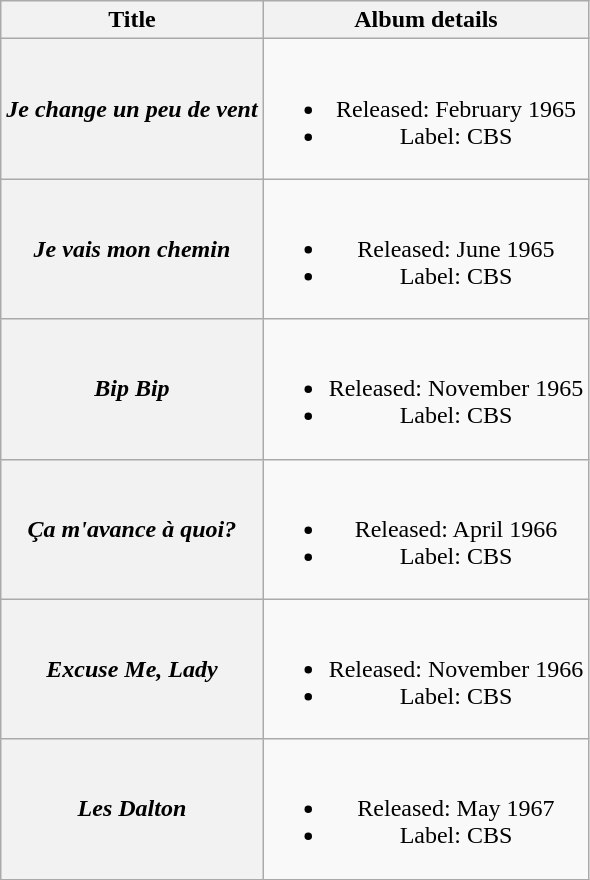<table class="wikitable plainrowheaders" style="text-align:center;">
<tr>
<th>Title</th>
<th>Album details</th>
</tr>
<tr>
<th scope="row"><em>Je change un peu de vent</em></th>
<td><br><ul><li>Released: February 1965</li><li>Label: CBS</li></ul></td>
</tr>
<tr>
<th scope="row"><em>Je vais mon chemin</em></th>
<td><br><ul><li>Released: June 1965</li><li>Label: CBS</li></ul></td>
</tr>
<tr>
<th scope="row"><em>Bip Bip</em></th>
<td><br><ul><li>Released: November 1965</li><li>Label: CBS</li></ul></td>
</tr>
<tr>
<th scope="row"><em>Ça m'avance à quoi?</em></th>
<td><br><ul><li>Released: April 1966</li><li>Label: CBS</li></ul></td>
</tr>
<tr>
<th scope="row"><em>Excuse Me, Lady</em></th>
<td><br><ul><li>Released: November 1966</li><li>Label: CBS</li></ul></td>
</tr>
<tr>
<th scope="row"><em>Les Dalton</em></th>
<td><br><ul><li>Released: May 1967</li><li>Label: CBS</li></ul></td>
</tr>
</table>
